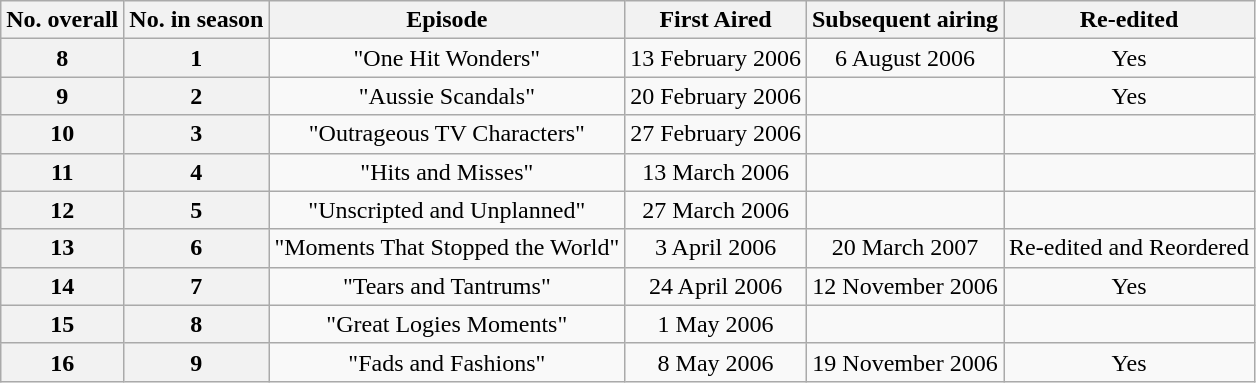<table class="wikitable plainrowheaders" style="text-align:center;">
<tr>
<th>No. overall</th>
<th>No. in season</th>
<th>Episode</th>
<th>First Aired</th>
<th>Subsequent airing</th>
<th>Re-edited</th>
</tr>
<tr>
<th>8</th>
<th>1</th>
<td>"One Hit Wonders"</td>
<td>13 February 2006</td>
<td>6 August 2006</td>
<td>Yes</td>
</tr>
<tr>
<th>9</th>
<th>2</th>
<td>"Aussie Scandals"</td>
<td>20 February 2006</td>
<td></td>
<td>Yes</td>
</tr>
<tr>
<th>10</th>
<th>3</th>
<td>"Outrageous TV Characters"</td>
<td>27 February 2006</td>
<td></td>
<td></td>
</tr>
<tr>
<th>11</th>
<th>4</th>
<td>"Hits and Misses"</td>
<td>13 March 2006</td>
<td></td>
<td></td>
</tr>
<tr>
<th>12</th>
<th>5</th>
<td>"Unscripted and Unplanned"</td>
<td>27 March 2006</td>
<td></td>
<td></td>
</tr>
<tr>
<th>13</th>
<th>6</th>
<td>"Moments That Stopped the World"</td>
<td>3 April 2006</td>
<td>20 March 2007</td>
<td>Re-edited and Reordered</td>
</tr>
<tr>
<th>14</th>
<th>7</th>
<td>"Tears and Tantrums"</td>
<td>24 April 2006</td>
<td>12 November 2006</td>
<td>Yes</td>
</tr>
<tr>
<th>15</th>
<th>8</th>
<td>"Great Logies Moments"</td>
<td>1 May 2006</td>
<td></td>
<td></td>
</tr>
<tr>
<th>16</th>
<th>9</th>
<td>"Fads and Fashions"</td>
<td>8 May 2006</td>
<td>19 November 2006</td>
<td>Yes</td>
</tr>
</table>
